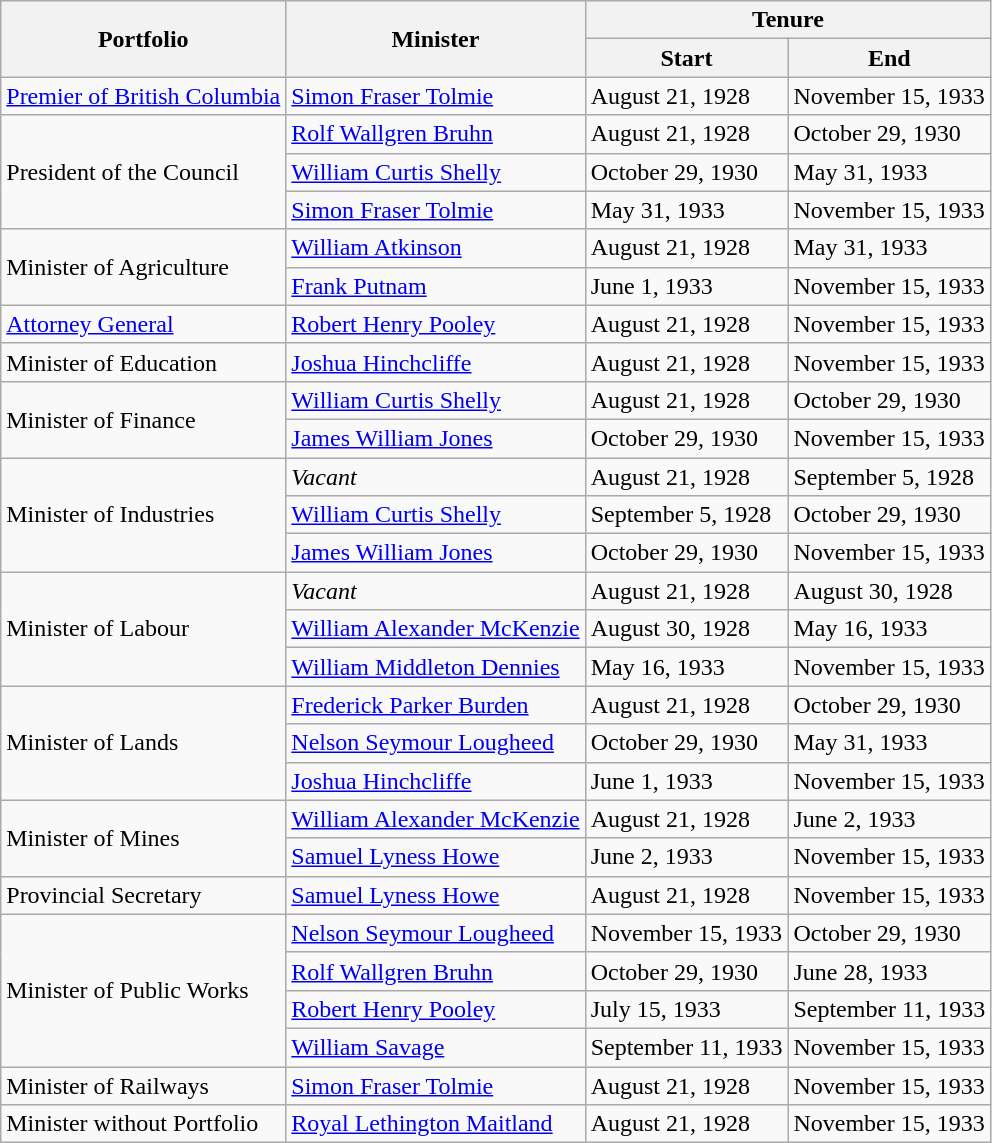<table class="wikitable">
<tr>
<th colspan="1" rowspan="2">Portfolio</th>
<th rowspan="2">Minister</th>
<th colspan="2">Tenure</th>
</tr>
<tr>
<th>Start</th>
<th>End</th>
</tr>
<tr>
<td><a href='#'>Premier of British Columbia</a></td>
<td><a href='#'>Simon Fraser Tolmie</a></td>
<td>August 21, 1928</td>
<td>November 15, 1933</td>
</tr>
<tr>
<td rowspan="3">President of the Council</td>
<td><a href='#'>Rolf Wallgren Bruhn</a></td>
<td>August 21, 1928</td>
<td>October 29, 1930</td>
</tr>
<tr>
<td><a href='#'>William Curtis Shelly</a></td>
<td>October 29, 1930</td>
<td>May 31, 1933</td>
</tr>
<tr>
<td><a href='#'>Simon Fraser Tolmie</a></td>
<td>May 31, 1933</td>
<td>November 15, 1933</td>
</tr>
<tr>
<td rowspan="2">Minister of Agriculture</td>
<td><a href='#'>William Atkinson</a></td>
<td>August 21, 1928</td>
<td>May 31, 1933</td>
</tr>
<tr>
<td><a href='#'>Frank Putnam</a></td>
<td>June 1, 1933</td>
<td>November 15, 1933</td>
</tr>
<tr>
<td><a href='#'>Attorney General</a></td>
<td><a href='#'>Robert Henry Pooley</a></td>
<td>August 21, 1928</td>
<td>November 15, 1933</td>
</tr>
<tr>
<td>Minister of Education</td>
<td><a href='#'>Joshua Hinchcliffe</a></td>
<td>August 21, 1928</td>
<td>November 15, 1933</td>
</tr>
<tr>
<td rowspan="2">Minister of Finance</td>
<td><a href='#'>William Curtis Shelly</a></td>
<td>August 21, 1928</td>
<td>October 29, 1930</td>
</tr>
<tr>
<td><a href='#'>James William Jones</a></td>
<td>October 29, 1930</td>
<td>November 15, 1933</td>
</tr>
<tr>
<td rowspan="3">Minister of Industries</td>
<td><em>Vacant</em></td>
<td>August 21, 1928</td>
<td>September 5, 1928</td>
</tr>
<tr>
<td><a href='#'>William Curtis Shelly</a></td>
<td>September 5, 1928</td>
<td>October 29, 1930</td>
</tr>
<tr>
<td><a href='#'>James William Jones</a></td>
<td>October 29, 1930</td>
<td>November 15, 1933</td>
</tr>
<tr>
<td rowspan="3">Minister of Labour</td>
<td><em>Vacant</em></td>
<td>August 21, 1928</td>
<td>August 30, 1928</td>
</tr>
<tr>
<td><a href='#'>William Alexander McKenzie</a></td>
<td>August 30, 1928</td>
<td>May 16, 1933</td>
</tr>
<tr>
<td><a href='#'>William Middleton Dennies</a></td>
<td>May 16, 1933</td>
<td>November 15, 1933</td>
</tr>
<tr>
<td rowspan="3">Minister of Lands</td>
<td><a href='#'>Frederick Parker Burden</a></td>
<td>August 21, 1928</td>
<td>October 29, 1930</td>
</tr>
<tr>
<td><a href='#'>Nelson Seymour Lougheed</a></td>
<td>October 29, 1930</td>
<td>May 31, 1933</td>
</tr>
<tr>
<td><a href='#'>Joshua Hinchcliffe</a></td>
<td>June 1, 1933</td>
<td>November 15, 1933</td>
</tr>
<tr>
<td rowspan="2">Minister of Mines</td>
<td><a href='#'>William Alexander McKenzie</a></td>
<td>August 21, 1928</td>
<td>June 2, 1933</td>
</tr>
<tr>
<td><a href='#'>Samuel Lyness Howe</a></td>
<td>June 2, 1933</td>
<td>November 15, 1933</td>
</tr>
<tr>
<td>Provincial Secretary</td>
<td><a href='#'>Samuel Lyness Howe</a></td>
<td>August 21, 1928</td>
<td>November 15, 1933</td>
</tr>
<tr>
<td rowspan="4">Minister of Public Works</td>
<td><a href='#'>Nelson Seymour Lougheed</a></td>
<td>November 15, 1933</td>
<td>October 29, 1930</td>
</tr>
<tr>
<td><a href='#'>Rolf Wallgren Bruhn</a></td>
<td>October 29, 1930</td>
<td>June 28, 1933</td>
</tr>
<tr>
<td><a href='#'>Robert Henry Pooley</a></td>
<td>July 15, 1933</td>
<td>September 11, 1933</td>
</tr>
<tr>
<td><a href='#'>William Savage</a></td>
<td>September 11, 1933</td>
<td>November 15, 1933</td>
</tr>
<tr>
<td>Minister of Railways</td>
<td><a href='#'>Simon Fraser Tolmie</a></td>
<td>August 21, 1928</td>
<td>November 15, 1933</td>
</tr>
<tr>
<td>Minister without Portfolio</td>
<td><a href='#'>Royal Lethington Maitland</a></td>
<td>August 21, 1928</td>
<td>November 15, 1933</td>
</tr>
</table>
